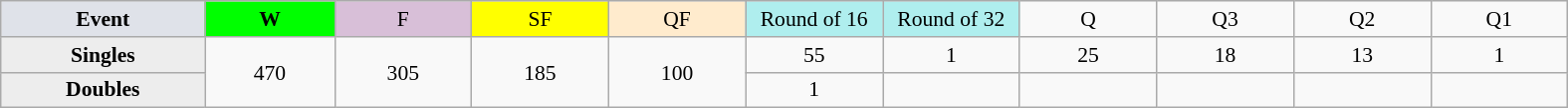<table class=wikitable style=font-size:90%;text-align:center>
<tr>
<td style="width:130px; background:#dfe2e9;"><strong>Event</strong></td>
<td style="width:80px; background:lime;"><strong>W</strong></td>
<td style="width:85px; background:thistle;">F</td>
<td style="width:85px; background:#ff0;">SF</td>
<td style="width:85px; background:#ffebcd;">QF</td>
<td style="width:85px; background:#afeeee;">Round of 16</td>
<td style="width:85px; background:#afeeee;">Round of 32</td>
<td width=85>Q</td>
<td width=85>Q3</td>
<td width=85>Q2</td>
<td width=85>Q1</td>
</tr>
<tr>
<th style="background:#ededed;">Singles</th>
<td rowspan=2>470</td>
<td rowspan=2>305</td>
<td rowspan=2>185</td>
<td rowspan=2>100</td>
<td>55</td>
<td>1</td>
<td>25</td>
<td>18</td>
<td>13</td>
<td>1</td>
</tr>
<tr>
<th style="background:#ededed;">Doubles</th>
<td>1</td>
<td></td>
<td></td>
<td></td>
<td></td>
<td></td>
</tr>
</table>
